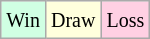<table class="wikitable">
<tr>
<td style="background-color: #d0ffe3;"><small>Win</small></td>
<td style="background-color: #ffffdd;"><small>Draw</small></td>
<td style="background-color: #ffd0e3;"><small>Loss</small></td>
</tr>
</table>
